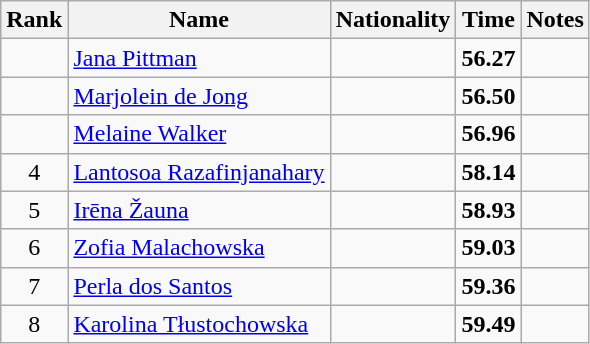<table class="wikitable sortable" style="text-align:center">
<tr>
<th>Rank</th>
<th>Name</th>
<th>Nationality</th>
<th>Time</th>
<th>Notes</th>
</tr>
<tr>
<td></td>
<td align=left><a href='#'>Jana Pittman</a></td>
<td align=left></td>
<td><strong>56.27</strong></td>
<td></td>
</tr>
<tr>
<td></td>
<td align=left><a href='#'>Marjolein de Jong</a></td>
<td align=left></td>
<td><strong>56.50</strong></td>
<td></td>
</tr>
<tr>
<td></td>
<td align=left><a href='#'>Melaine Walker</a></td>
<td align=left></td>
<td><strong>56.96</strong></td>
<td></td>
</tr>
<tr>
<td>4</td>
<td align=left><a href='#'>Lantosoa Razafinjanahary</a></td>
<td align=left></td>
<td><strong>58.14</strong></td>
<td></td>
</tr>
<tr>
<td>5</td>
<td align=left><a href='#'>Irēna Žauna</a></td>
<td align=left></td>
<td><strong>58.93</strong></td>
<td></td>
</tr>
<tr>
<td>6</td>
<td align=left><a href='#'>Zofia Malachowska</a></td>
<td align=left></td>
<td><strong>59.03</strong></td>
<td></td>
</tr>
<tr>
<td>7</td>
<td align=left><a href='#'>Perla dos Santos</a></td>
<td align=left></td>
<td><strong>59.36</strong></td>
<td></td>
</tr>
<tr>
<td>8</td>
<td align=left><a href='#'>Karolina Tłustochowska</a></td>
<td align=left></td>
<td><strong>59.49</strong></td>
<td></td>
</tr>
</table>
